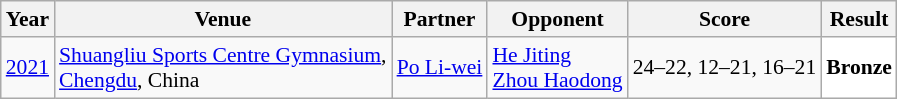<table class="sortable wikitable" style="font-size: 90%;">
<tr>
<th>Year</th>
<th>Venue</th>
<th>Partner</th>
<th>Opponent</th>
<th>Score</th>
<th>Result</th>
</tr>
<tr>
<td align="center"><a href='#'>2021</a></td>
<td align="left"><a href='#'>Shuangliu Sports Centre Gymnasium</a>,<br><a href='#'>Chengdu</a>, China</td>
<td align="left"> <a href='#'>Po Li-wei</a></td>
<td align="left"> <a href='#'>He Jiting</a><br> <a href='#'>Zhou Haodong</a></td>
<td align="left">24–22, 12–21, 16–21</td>
<td style="text-align:left; background:white"> <strong>Bronze</strong></td>
</tr>
</table>
